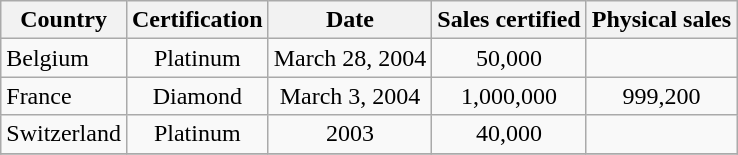<table class="wikitable sortable">
<tr>
<th bgcolor="#ebf5ff">Country</th>
<th bgcolor="#ebf5ff">Certification</th>
<th bgcolor="#ebf5ff">Date</th>
<th bgcolor="#ebf5ff">Sales certified</th>
<th bgcolor="#ebf5ff">Physical sales</th>
</tr>
<tr>
<td>Belgium</td>
<td align="center">Platinum</td>
<td align="center">March 28, 2004</td>
<td align="center">50,000</td>
<td align="center"></td>
</tr>
<tr>
<td>France</td>
<td align="center">Diamond</td>
<td align="center">March 3, 2004</td>
<td align="center">1,000,000</td>
<td align="center">999,200</td>
</tr>
<tr>
<td>Switzerland</td>
<td align="center">Platinum</td>
<td align="center">2003</td>
<td align="center">40,000</td>
<td align="center"></td>
</tr>
<tr>
</tr>
</table>
